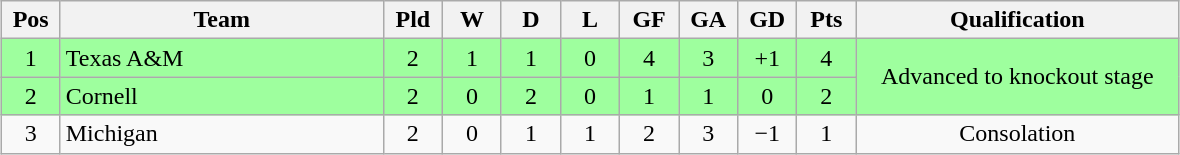<table class="wikitable" style="text-align:center; margin: 1em auto">
<tr>
<th style="width:2em">Pos</th>
<th style="width:13em">Team</th>
<th style="width:2em">Pld</th>
<th style="width:2em">W</th>
<th style="width:2em">D</th>
<th style="width:2em">L</th>
<th style="width:2em">GF</th>
<th style="width:2em">GA</th>
<th style="width:2em">GD</th>
<th style="width:2em">Pts</th>
<th style="width:13em">Qualification</th>
</tr>
<tr bgcolor="#9eff9e">
<td>1</td>
<td style="text-align:left">Texas A&M</td>
<td>2</td>
<td>1</td>
<td>1</td>
<td>0</td>
<td>4</td>
<td>3</td>
<td>+1</td>
<td>4</td>
<td rowspan="2">Advanced to knockout stage</td>
</tr>
<tr bgcolor="#9eff9e">
<td>2</td>
<td style="text-align:left">Cornell</td>
<td>2</td>
<td>0</td>
<td>2</td>
<td>0</td>
<td>1</td>
<td>1</td>
<td>0</td>
<td>2</td>
</tr>
<tr>
<td>3</td>
<td style="text-align:left">Michigan</td>
<td>2</td>
<td>0</td>
<td>1</td>
<td>1</td>
<td>2</td>
<td>3</td>
<td>−1</td>
<td>1</td>
<td>Consolation</td>
</tr>
</table>
